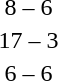<table style="text-align:center">
<tr>
<th width=200></th>
<th width=100></th>
<th width=200></th>
</tr>
<tr>
<td align=right><strong></strong></td>
<td>8 – 6</td>
<td align=left></td>
</tr>
<tr>
<td align=right><strong></strong></td>
<td>17 – 3</td>
<td align=left></td>
</tr>
<tr>
<td align=right><strong></strong></td>
<td>6 – 6</td>
<td align=left><strong></strong></td>
</tr>
</table>
